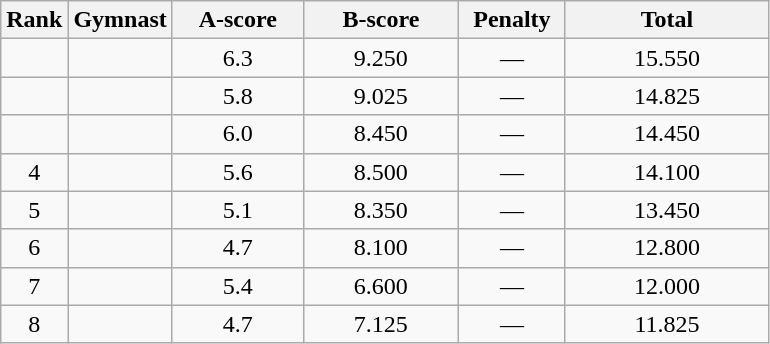<table class="wikitable" style="text-align:center">
<tr>
<th>Rank</th>
<th>Gymnast</th>
<th style="width:5em">A-score</th>
<th style="width:6em">B-score</th>
<th style="width:4em">Penalty</th>
<th style="width:8em">Total</th>
</tr>
<tr>
<td></td>
<td align=left></td>
<td>6.3</td>
<td>9.250</td>
<td>—</td>
<td>15.550</td>
</tr>
<tr>
<td></td>
<td align=left></td>
<td>5.8</td>
<td>9.025</td>
<td>—</td>
<td>14.825</td>
</tr>
<tr>
<td></td>
<td align=left></td>
<td>6.0</td>
<td>8.450</td>
<td>—</td>
<td>14.450</td>
</tr>
<tr>
<td>4</td>
<td align=left></td>
<td>5.6</td>
<td>8.500</td>
<td>—</td>
<td>14.100</td>
</tr>
<tr>
<td>5</td>
<td align=left></td>
<td>5.1</td>
<td>8.350</td>
<td>—</td>
<td>13.450</td>
</tr>
<tr>
<td>6</td>
<td align=left></td>
<td>4.7</td>
<td>8.100</td>
<td>—</td>
<td>12.800</td>
</tr>
<tr>
<td>7</td>
<td align=left></td>
<td>5.4</td>
<td>6.600</td>
<td>—</td>
<td>12.000</td>
</tr>
<tr>
<td>8</td>
<td align=left></td>
<td>4.7</td>
<td>7.125</td>
<td>—</td>
<td>11.825</td>
</tr>
</table>
